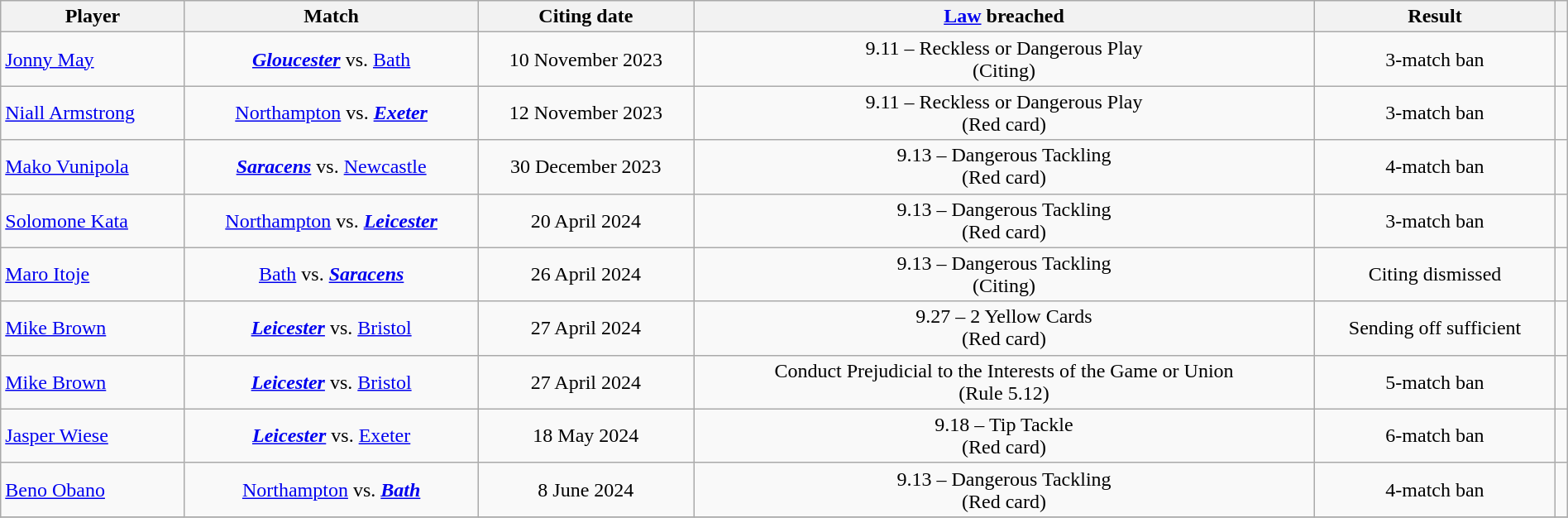<table class="wikitable sortable" style="text-align:center;width:100%">
<tr>
<th>Player</th>
<th>Match</th>
<th>Citing date</th>
<th><a href='#'>Law</a> breached</th>
<th>Result</th>
<th></th>
</tr>
<tr>
<td align=left> <a href='#'>Jonny May</a></td>
<td><strong><em><a href='#'>Gloucester</a></em></strong> vs. <a href='#'>Bath</a></td>
<td>10 November 2023</td>
<td>9.11 – Reckless or Dangerous Play<br>(Citing)</td>
<td>3-match ban</td>
<td></td>
</tr>
<tr>
<td align=left> <a href='#'>Niall Armstrong</a></td>
<td><a href='#'>Northampton</a> vs. <strong><em><a href='#'>Exeter</a></em></strong></td>
<td>12 November 2023</td>
<td>9.11 – Reckless or Dangerous Play<br>(Red card)</td>
<td>3-match ban</td>
<td></td>
</tr>
<tr>
<td align=left> <a href='#'>Mako Vunipola</a></td>
<td><strong><em><a href='#'>Saracens</a></em></strong> vs. <a href='#'>Newcastle</a></td>
<td>30 December 2023</td>
<td>9.13 – Dangerous Tackling<br>(Red card)</td>
<td>4-match ban</td>
<td></td>
</tr>
<tr>
<td align=left> <a href='#'>Solomone Kata</a></td>
<td><a href='#'>Northampton</a> vs. <strong><em><a href='#'>Leicester</a></em></strong></td>
<td>20 April 2024</td>
<td>9.13 – Dangerous Tackling<br>(Red card)</td>
<td>3-match ban</td>
<td></td>
</tr>
<tr>
<td align=left> <a href='#'>Maro Itoje</a></td>
<td><a href='#'>Bath</a> vs. <strong><em><a href='#'>Saracens</a></em></strong></td>
<td>26 April 2024</td>
<td>9.13 – Dangerous Tackling<br>(Citing)</td>
<td>Citing dismissed</td>
<td></td>
</tr>
<tr>
<td align=left> <a href='#'>Mike Brown</a></td>
<td><strong><em><a href='#'>Leicester</a></em></strong> vs. <a href='#'>Bristol</a></td>
<td>27 April 2024</td>
<td>9.27 – 2 Yellow Cards<br>(Red card)</td>
<td>Sending off sufficient</td>
<td></td>
</tr>
<tr>
<td align=left> <a href='#'>Mike Brown</a></td>
<td><strong><em><a href='#'>Leicester</a></em></strong> vs. <a href='#'>Bristol</a></td>
<td>27 April 2024</td>
<td>Conduct Prejudicial to the Interests of the Game or Union<br>(Rule 5.12)</td>
<td>5-match ban</td>
<td></td>
</tr>
<tr>
<td align=left> <a href='#'>Jasper Wiese</a></td>
<td><strong><em><a href='#'>Leicester</a></em></strong> vs. <a href='#'>Exeter</a></td>
<td>18 May 2024</td>
<td>9.18 – Tip Tackle<br>(Red card)</td>
<td>6-match ban</td>
<td></td>
</tr>
<tr>
<td align=left> <a href='#'>Beno Obano</a></td>
<td><a href='#'>Northampton</a> vs. <strong><em><a href='#'>Bath</a></em></strong></td>
<td>8 June 2024</td>
<td>9.13 – Dangerous Tackling<br>(Red card)</td>
<td>4-match ban</td>
<td></td>
</tr>
<tr>
</tr>
</table>
